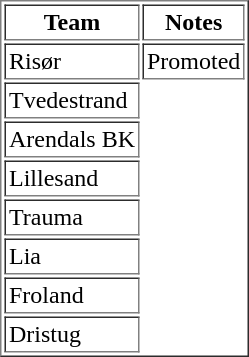<table border="1" cellpadding="2">
<tr>
<th>Team</th>
<th>Notes</th>
</tr>
<tr>
<td>Risør</td>
<td>Promoted</td>
</tr>
<tr>
<td>Tvedestrand</td>
</tr>
<tr>
<td>Arendals BK</td>
</tr>
<tr>
<td>Lillesand</td>
</tr>
<tr>
<td>Trauma</td>
</tr>
<tr>
<td>Lia</td>
</tr>
<tr>
<td>Froland</td>
</tr>
<tr>
<td>Dristug</td>
</tr>
</table>
